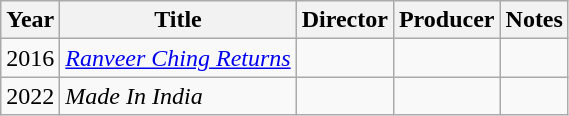<table class="wikitable">
<tr>
<th>Year</th>
<th>Title</th>
<th>Director</th>
<th>Producer</th>
<th>Notes</th>
</tr>
<tr>
<td>2016</td>
<td><em><a href='#'>Ranveer Ching Returns</a></em></td>
<td style="text-align: center;"></td>
<td style="text-align: center;"></td>
<td></td>
</tr>
<tr>
<td>2022</td>
<td><em>Made In India</em></td>
<td style="text-align: center;"></td>
<td style="text-align: center;"></td>
<td></td>
</tr>
</table>
